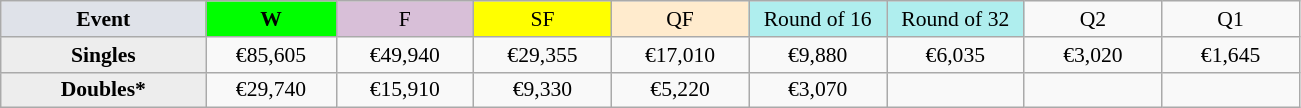<table class=wikitable style=font-size:90%;text-align:center>
<tr>
<td style="width:130px; background:#dfe2e9;"><strong>Event</strong></td>
<td style="width:80px; background:lime;"><strong>W</strong></td>
<td style="width:85px; background:thistle;">F</td>
<td style="width:85px; background:#ff0;">SF</td>
<td style="width:85px; background:#ffebcd;">QF</td>
<td style="width:85px; background:#afeeee;">Round of 16</td>
<td style="width:85px; background:#afeeee;">Round of 32</td>
<td width=85>Q2</td>
<td width=85>Q1</td>
</tr>
<tr>
<td style="background:#ededed;"><strong>Singles</strong></td>
<td>€85,605</td>
<td>€49,940</td>
<td>€29,355</td>
<td>€17,010</td>
<td>€9,880</td>
<td>€6,035</td>
<td>€3,020</td>
<td>€1,645</td>
</tr>
<tr>
<td style="background:#ededed;"><strong>Doubles*</strong></td>
<td>€29,740</td>
<td>€15,910</td>
<td>€9,330</td>
<td>€5,220</td>
<td>€3,070</td>
<td></td>
<td></td>
<td></td>
</tr>
</table>
